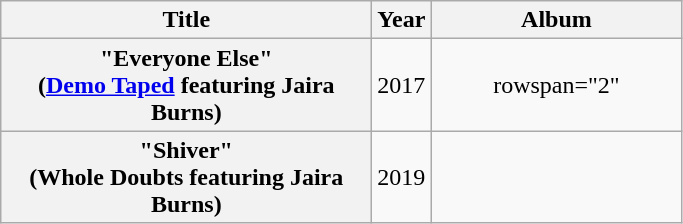<table class="wikitable plainrowheaders" style="text-align:center;">
<tr>
<th scope="col" style="width:15em;">Title</th>
<th scope="col" style="width:2em;">Year</th>
<th scope="col" style="width:10em;">Album</th>
</tr>
<tr>
<th scope="row">"Everyone Else"<br><span>(<a href='#'>Demo Taped</a> featuring Jaira Burns)</span></th>
<td>2017</td>
<td>rowspan="2" </td>
</tr>
<tr>
<th scope="row">"Shiver"<br><span>(Whole Doubts featuring Jaira Burns)</span></th>
<td>2019</td>
</tr>
</table>
